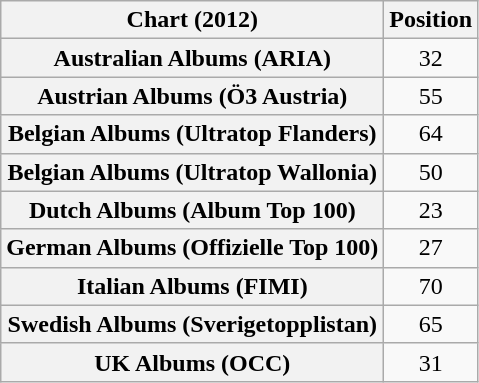<table class="wikitable sortable plainrowheaders">
<tr>
<th scope="col">Chart (2012)</th>
<th scope="col">Position</th>
</tr>
<tr>
<th scope="row">Australian Albums (ARIA)</th>
<td align="center">32</td>
</tr>
<tr>
<th scope="row">Austrian Albums (Ö3 Austria)</th>
<td align="center">55</td>
</tr>
<tr>
<th scope="row">Belgian Albums (Ultratop Flanders)</th>
<td align="center">64</td>
</tr>
<tr>
<th scope="row">Belgian Albums (Ultratop Wallonia)</th>
<td align="center">50</td>
</tr>
<tr>
<th scope="row">Dutch Albums (Album Top 100)</th>
<td align="center">23</td>
</tr>
<tr>
<th scope="row">German Albums (Offizielle Top 100)</th>
<td align="center">27</td>
</tr>
<tr>
<th scope="row">Italian Albums (FIMI)</th>
<td style="text-align:center;">70</td>
</tr>
<tr>
<th scope="row">Swedish Albums (Sverigetopplistan)</th>
<td align="center">65</td>
</tr>
<tr>
<th scope="row">UK Albums (OCC)</th>
<td align="center">31</td>
</tr>
</table>
